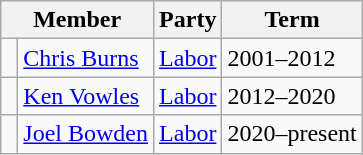<table class="wikitable">
<tr>
<th colspan="2">Member</th>
<th>Party</th>
<th>Term</th>
</tr>
<tr>
<td> </td>
<td><a href='#'>Chris Burns</a></td>
<td><a href='#'>Labor</a></td>
<td>2001–2012</td>
</tr>
<tr>
<td> </td>
<td><a href='#'>Ken Vowles</a></td>
<td><a href='#'>Labor</a></td>
<td>2012–2020</td>
</tr>
<tr>
<td> </td>
<td><a href='#'>Joel Bowden</a></td>
<td><a href='#'>Labor</a></td>
<td>2020–present</td>
</tr>
</table>
